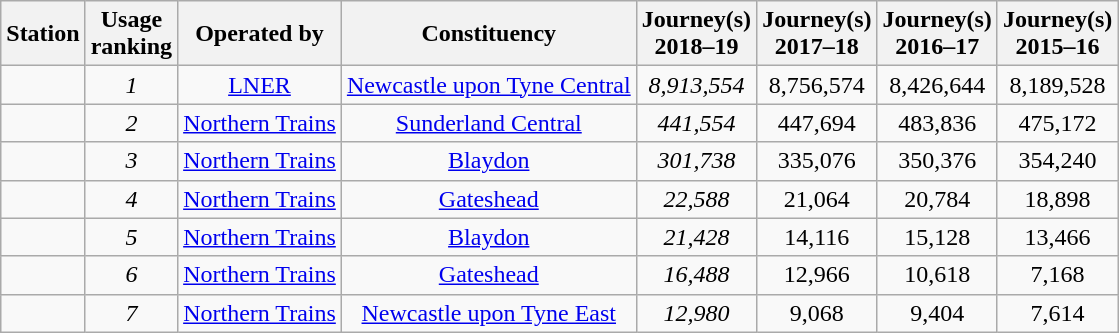<table class="wikitable sortable" style="text-align: center">
<tr>
<th>Station</th>
<th>Usage<br>ranking</th>
<th>Operated by</th>
<th>Constituency</th>
<th>Journey(s)<br>2018–19</th>
<th>Journey(s)<br>2017–18</th>
<th>Journey(s)<br>2016–17</th>
<th>Journey(s)<br>2015–16</th>
</tr>
<tr>
<td><strong></strong></td>
<td><em>1</em></td>
<td><a href='#'>LNER</a></td>
<td><a href='#'>Newcastle upon Tyne Central</a></td>
<td><em>8,913,554</em></td>
<td>8,756,574</td>
<td>8,426,644</td>
<td>8,189,528</td>
</tr>
<tr>
<td><strong></strong></td>
<td><em>2</em></td>
<td><a href='#'>Northern Trains</a></td>
<td><a href='#'>Sunderland Central</a></td>
<td><em>441,554</em></td>
<td>447,694</td>
<td>483,836</td>
<td>475,172</td>
</tr>
<tr>
<td><strong></strong></td>
<td><em>3</em></td>
<td><a href='#'>Northern Trains</a></td>
<td><a href='#'>Blaydon</a></td>
<td><em>301,738</em></td>
<td>335,076</td>
<td>350,376</td>
<td>354,240</td>
</tr>
<tr>
<td><strong></strong></td>
<td><em>4</em></td>
<td><a href='#'>Northern Trains</a></td>
<td><a href='#'>Gateshead</a></td>
<td><em>22,588</em></td>
<td>21,064</td>
<td>20,784</td>
<td>18,898</td>
</tr>
<tr>
<td><strong></strong></td>
<td><em>5</em></td>
<td><a href='#'>Northern Trains</a></td>
<td><a href='#'>Blaydon</a></td>
<td><em>21,428</em></td>
<td>14,116</td>
<td>15,128</td>
<td>13,466</td>
</tr>
<tr>
<td><strong></strong></td>
<td><em>6</em></td>
<td><a href='#'>Northern Trains</a></td>
<td><a href='#'>Gateshead</a></td>
<td><em>16,488</em></td>
<td>12,966</td>
<td>10,618</td>
<td>7,168</td>
</tr>
<tr>
<td><strong></strong></td>
<td><em>7</em></td>
<td><a href='#'>Northern Trains</a></td>
<td><a href='#'>Newcastle upon Tyne East</a></td>
<td><em>12,980</em></td>
<td>9,068</td>
<td>9,404</td>
<td>7,614</td>
</tr>
</table>
